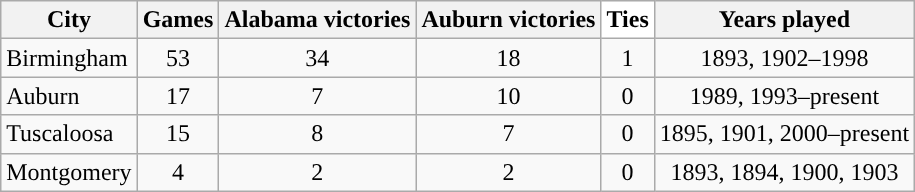<table class="wikitable sortable">
<tr>
<th>City</th>
<th>Games</th>
<th>Alabama victories</th>
<th>Auburn victories</th>
<th style="text-align:center; background:white; color:black;">Ties</th>
<th>Years played</th>
</tr>
<tr>
<td>Birmingham</td>
<td style="text-align:center;">53</td>
<td style="text-align:center;">34</td>
<td style="text-align:center;">18</td>
<td style="text-align:center;">1</td>
<td style="text-align:center;">1893, 1902–1998</td>
</tr>
<tr>
<td>Auburn</td>
<td style="text-align:center;">17</td>
<td style="text-align:center;">7</td>
<td style="text-align:center;">10</td>
<td style="text-align:center;">0</td>
<td style="text-align:center;">1989, 1993–present</td>
</tr>
<tr>
<td>Tuscaloosa</td>
<td style="text-align:center;">15</td>
<td style="text-align:center;">8</td>
<td style="text-align:center;">7</td>
<td style="text-align:center;">0</td>
<td style="text-align:center;">1895, 1901, 2000–present</td>
</tr>
<tr>
<td>Montgomery</td>
<td style="text-align:center;">4</td>
<td style="text-align:center;">2</td>
<td style="text-align:center;">2</td>
<td style="text-align:center;">0</td>
<td style="text-align:center;">1893, 1894, 1900, 1903</td>
</tr>
</table>
